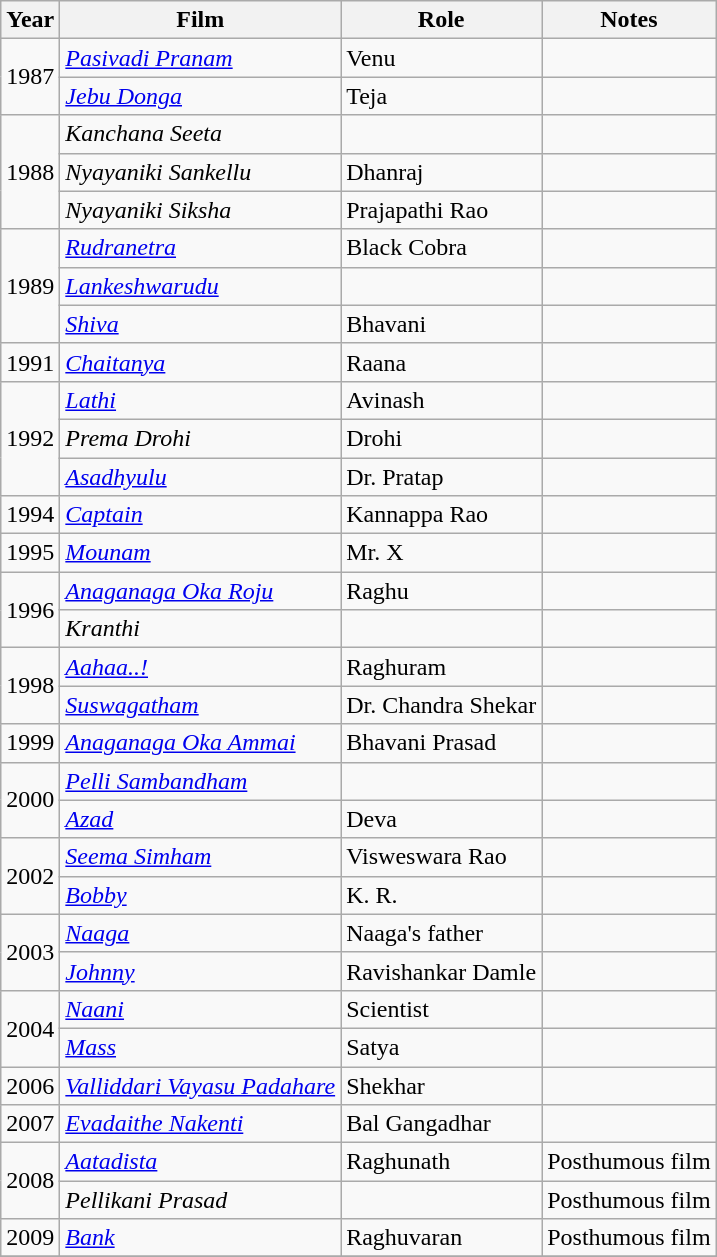<table class="wikitable sortable">
<tr>
<th>Year</th>
<th>Film</th>
<th>Role</th>
<th>Notes</th>
</tr>
<tr>
<td rowspan="2">1987</td>
<td><em><a href='#'>Pasivadi Pranam</a></em></td>
<td>Venu</td>
<td></td>
</tr>
<tr>
<td><em><a href='#'>Jebu Donga</a></em></td>
<td>Teja</td>
<td></td>
</tr>
<tr>
<td rowspan="3">1988</td>
<td><em>Kanchana Seeta</em></td>
<td></td>
<td></td>
</tr>
<tr>
<td><em>Nyayaniki Sankellu</em></td>
<td>Dhanraj</td>
<td></td>
</tr>
<tr>
<td><em>Nyayaniki Siksha</em></td>
<td>Prajapathi Rao</td>
<td></td>
</tr>
<tr>
<td rowspan="3">1989</td>
<td><em><a href='#'>Rudranetra</a></em></td>
<td>Black Cobra</td>
<td></td>
</tr>
<tr>
<td><em><a href='#'>Lankeshwarudu</a></em></td>
<td></td>
<td></td>
</tr>
<tr>
<td><em><a href='#'>Shiva</a></em></td>
<td>Bhavani</td>
<td></td>
</tr>
<tr>
<td>1991</td>
<td><em><a href='#'>Chaitanya</a></em></td>
<td>Raana</td>
<td></td>
</tr>
<tr>
<td rowspan="3">1992</td>
<td><em><a href='#'>Lathi</a></em></td>
<td>Avinash</td>
<td></td>
</tr>
<tr>
<td><em>Prema Drohi</em></td>
<td>Drohi</td>
<td></td>
</tr>
<tr>
<td><em><a href='#'>Asadhyulu</a></em></td>
<td>Dr. Pratap</td>
<td></td>
</tr>
<tr>
<td>1994</td>
<td><em><a href='#'>Captain</a></em></td>
<td>Kannappa Rao</td>
<td></td>
</tr>
<tr>
<td>1995</td>
<td><em><a href='#'>Mounam</a></em></td>
<td>Mr. X</td>
<td></td>
</tr>
<tr>
<td rowspan="2">1996</td>
<td><em><a href='#'>Anaganaga Oka Roju</a></em></td>
<td>Raghu</td>
<td></td>
</tr>
<tr>
<td><em>Kranthi</em></td>
<td></td>
<td></td>
</tr>
<tr>
<td rowspan=2>1998</td>
<td><em><a href='#'>Aahaa..!</a></em></td>
<td>Raghuram</td>
<td></td>
</tr>
<tr>
<td><em><a href='#'>Suswagatham</a></em></td>
<td>Dr. Chandra Shekar</td>
<td></td>
</tr>
<tr>
<td>1999</td>
<td><em><a href='#'>Anaganaga Oka Ammai</a></em></td>
<td>Bhavani Prasad</td>
<td></td>
</tr>
<tr>
<td rowspan="2">2000</td>
<td><em><a href='#'>Pelli Sambandham</a></em></td>
<td></td>
<td></td>
</tr>
<tr>
<td><em><a href='#'>Azad</a></em></td>
<td>Deva</td>
<td></td>
</tr>
<tr>
<td rowspan=2>2002</td>
<td><em><a href='#'>Seema Simham</a></em></td>
<td>Visweswara Rao</td>
<td></td>
</tr>
<tr>
<td><em><a href='#'>Bobby</a></em></td>
<td>K. R.</td>
<td></td>
</tr>
<tr>
<td rowspan=2>2003</td>
<td><em><a href='#'>Naaga</a></em></td>
<td>Naaga's father</td>
<td></td>
</tr>
<tr>
<td><em><a href='#'>Johnny</a></em></td>
<td>Ravishankar Damle</td>
<td></td>
</tr>
<tr>
<td rowspan="2">2004</td>
<td><em><a href='#'>Naani</a></em></td>
<td>Scientist</td>
<td></td>
</tr>
<tr>
<td><em><a href='#'>Mass</a></em></td>
<td>Satya</td>
<td></td>
</tr>
<tr>
<td>2006</td>
<td><em><a href='#'>Valliddari Vayasu Padahare</a></em></td>
<td>Shekhar</td>
<td></td>
</tr>
<tr>
<td>2007</td>
<td><em><a href='#'>Evadaithe Nakenti</a></em></td>
<td>Bal Gangadhar</td>
<td></td>
</tr>
<tr>
<td rowspan="2">2008</td>
<td><em><a href='#'>Aatadista</a></em></td>
<td>Raghunath</td>
<td>Posthumous film</td>
</tr>
<tr>
<td><em>Pellikani Prasad</em></td>
<td></td>
<td>Posthumous film</td>
</tr>
<tr>
<td>2009</td>
<td><em><a href='#'>Bank</a></em></td>
<td>Raghuvaran</td>
<td>Posthumous film</td>
</tr>
<tr>
</tr>
</table>
